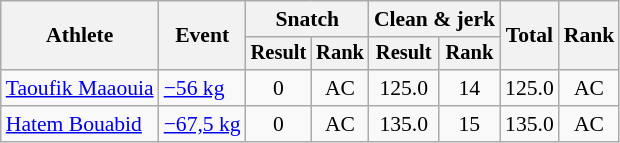<table class="wikitable" style="font-size:90%">
<tr>
<th rowspan="2">Athlete</th>
<th rowspan="2">Event</th>
<th colspan="2">Snatch</th>
<th colspan="2">Clean & jerk</th>
<th rowspan="2">Total</th>
<th rowspan="2">Rank</th>
</tr>
<tr style="font-size:95%">
<th>Result</th>
<th>Rank</th>
<th>Result</th>
<th>Rank</th>
</tr>
<tr align=center>
<td align=left><a href='#'>Taoufik Maaouia</a></td>
<td align=left><a href='#'>−56 kg</a></td>
<td>0</td>
<td>AC</td>
<td>125.0</td>
<td>14</td>
<td>125.0</td>
<td>AC</td>
</tr>
<tr align=center>
<td align=left><a href='#'>Hatem Bouabid</a></td>
<td align=left><a href='#'>−67,5 kg</a></td>
<td>0</td>
<td>AC</td>
<td>135.0</td>
<td>15</td>
<td>135.0</td>
<td>AC</td>
</tr>
</table>
